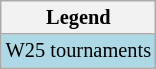<table class="wikitable" style="font-size:85%">
<tr>
<th>Legend</th>
</tr>
<tr style="background:lightblue;">
<td>W25 tournaments</td>
</tr>
</table>
